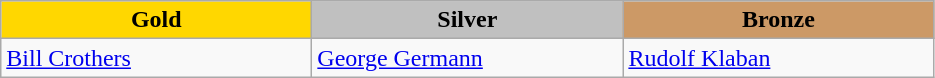<table class="wikitable" style="text-align:left">
<tr align="center">
<td width=200 bgcolor=gold><strong>Gold</strong></td>
<td width=200 bgcolor=silver><strong>Silver</strong></td>
<td width=200 bgcolor=CC9966><strong>Bronze</strong></td>
</tr>
<tr>
<td><a href='#'>Bill Crothers</a><br><em></em></td>
<td><a href='#'>George Germann</a><br><em></em></td>
<td><a href='#'>Rudolf Klaban</a><br><em></em></td>
</tr>
</table>
